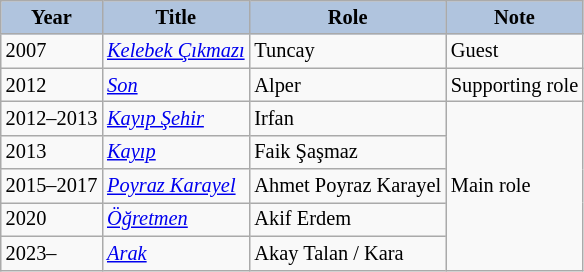<table class="wikitable sortable" style="font-size: 85%;">
<tr>
<th style="background:LightSteelBlue">Year</th>
<th style="background:LightSteelBlue">Title</th>
<th style="background:LightSteelBlue">Role</th>
<th style="background:LightSteelBlue">Note</th>
</tr>
<tr>
<td>2007</td>
<td><em><a href='#'>Kelebek Çıkmazı</a></em></td>
<td>Tuncay</td>
<td>Guest</td>
</tr>
<tr>
<td>2012</td>
<td><em><a href='#'>Son</a></em></td>
<td>Alper</td>
<td>Supporting role</td>
</tr>
<tr>
<td>2012–2013</td>
<td><em><a href='#'>Kayıp  Şehir</a></em></td>
<td>Irfan</td>
<td rowspan="5">Main role</td>
</tr>
<tr>
<td>2013</td>
<td><em><a href='#'>Kayıp</a></em></td>
<td>Faik Şaşmaz</td>
</tr>
<tr>
<td>2015–2017</td>
<td><em><a href='#'>Poyraz Karayel</a></em></td>
<td>Ahmet Poyraz Karayel</td>
</tr>
<tr>
<td>2020</td>
<td><em><a href='#'>Öğretmen</a></em></td>
<td>Akif Erdem</td>
</tr>
<tr>
<td>2023–</td>
<td><em><a href='#'>Arak</a></em></td>
<td>Akay Talan / Kara</td>
</tr>
</table>
